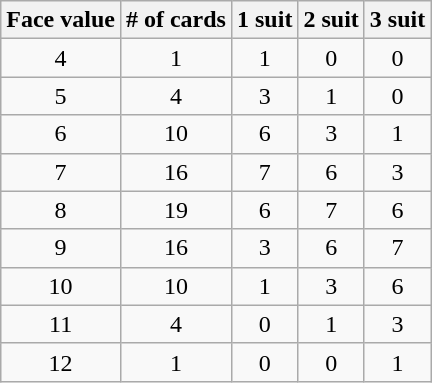<table class="wikitable" style="text-align:center">
<tr>
<th>Face value</th>
<th># of cards</th>
<th>1 suit</th>
<th>2 suit</th>
<th>3 suit</th>
</tr>
<tr>
<td>4</td>
<td>1</td>
<td>1</td>
<td>0</td>
<td>0</td>
</tr>
<tr>
<td>5</td>
<td>4</td>
<td>3</td>
<td>1</td>
<td>0</td>
</tr>
<tr>
<td>6</td>
<td>10</td>
<td>6</td>
<td>3</td>
<td>1</td>
</tr>
<tr>
<td>7</td>
<td>16</td>
<td>7</td>
<td>6</td>
<td>3</td>
</tr>
<tr>
<td>8</td>
<td>19</td>
<td>6</td>
<td>7</td>
<td>6</td>
</tr>
<tr>
<td>9</td>
<td>16</td>
<td>3</td>
<td>6</td>
<td>7</td>
</tr>
<tr>
<td>10</td>
<td>10</td>
<td>1</td>
<td>3</td>
<td>6</td>
</tr>
<tr>
<td>11</td>
<td>4</td>
<td>0</td>
<td>1</td>
<td>3</td>
</tr>
<tr>
<td>12</td>
<td>1</td>
<td>0</td>
<td>0</td>
<td>1</td>
</tr>
</table>
